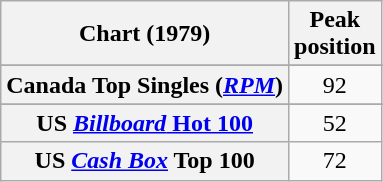<table class="wikitable sortable plainrowheaders" style="text-align:center;">
<tr>
<th scope="col">Chart (1979)</th>
<th scope="col">Peak<br>position</th>
</tr>
<tr>
</tr>
<tr>
<th scope="row">Canada Top Singles (<em><a href='#'>RPM</a></em>)</th>
<td style="text-align:center;">92</td>
</tr>
<tr>
</tr>
<tr>
<th scope="row">US <a href='#'><em>Billboard</em> Hot 100</a></th>
<td style="text-align:center;">52</td>
</tr>
<tr>
<th scope="row">US <em><a href='#'>Cash Box</a></em> Top 100</th>
<td style="text-align:center;">72</td>
</tr>
</table>
